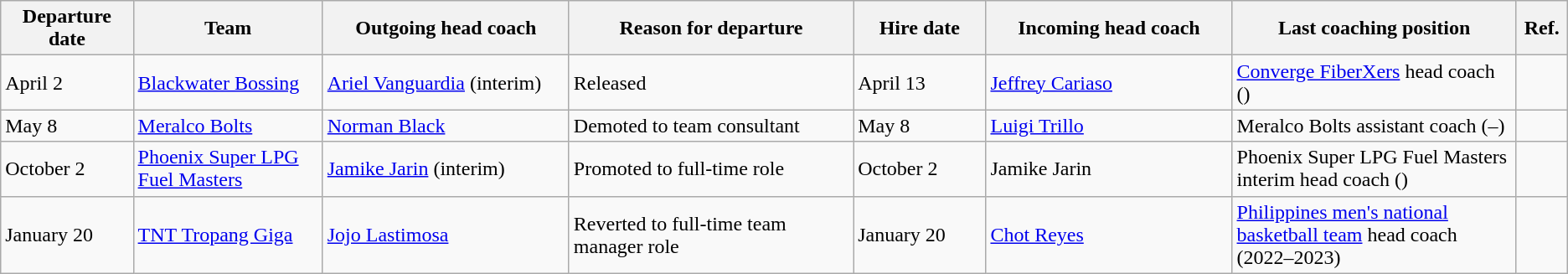<table class="wikitable sortable">
<tr>
<th style="width:7%;">Departure date</th>
<th style="width:10%;">Team</th>
<th style="width:13%;">Outgoing head coach</th>
<th style="width:15%;">Reason for departure</th>
<th style="width:7%;">Hire date</th>
<th style="width:13%;">Incoming head coach</th>
<th class="unsortable" style="width:15%;">Last coaching position</th>
<th class="unsortable" style="width:2%;">Ref.</th>
</tr>
<tr>
<td>April 2</td>
<td><a href='#'>Blackwater Bossing</a></td>
<td><a href='#'>Ariel Vanguardia</a> (interim)</td>
<td>Released</td>
<td>April 13</td>
<td><a href='#'>Jeffrey Cariaso</a></td>
<td><a href='#'>Converge FiberXers</a> head coach ()</td>
<td></td>
</tr>
<tr>
<td>May 8</td>
<td><a href='#'>Meralco Bolts</a></td>
<td><a href='#'>Norman Black</a></td>
<td>Demoted to team consultant</td>
<td>May 8</td>
<td><a href='#'>Luigi Trillo</a></td>
<td>Meralco Bolts assistant coach (–)</td>
<td></td>
</tr>
<tr>
<td>October 2</td>
<td><a href='#'>Phoenix Super LPG Fuel Masters</a></td>
<td><a href='#'>Jamike Jarin</a> (interim)</td>
<td>Promoted to full-time role</td>
<td>October 2</td>
<td>Jamike Jarin</td>
<td>Phoenix Super LPG Fuel Masters interim head coach ()</td>
<td></td>
</tr>
<tr>
<td>January 20</td>
<td><a href='#'>TNT Tropang Giga</a></td>
<td><a href='#'>Jojo Lastimosa</a></td>
<td>Reverted to full-time team manager role</td>
<td>January 20</td>
<td><a href='#'>Chot Reyes</a></td>
<td><a href='#'>Philippines men's national basketball team</a> head coach (2022–2023)</td>
<td></td>
</tr>
</table>
